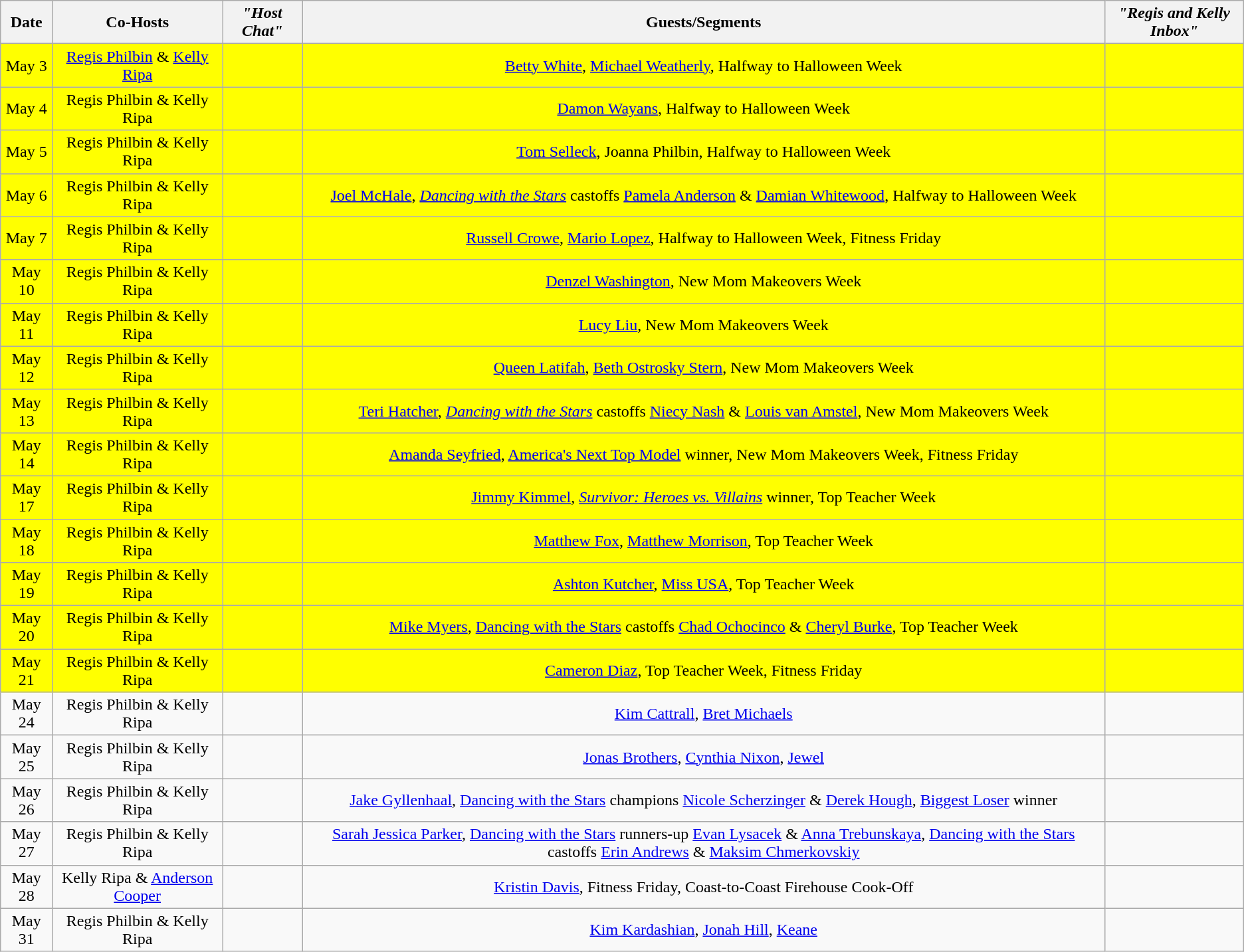<table class="wikitable sortable" border="1" style="text-align:center">
<tr>
<th>Date</th>
<th>Co-Hosts</th>
<th><em>"Host Chat"</em></th>
<th>Guests/Segments</th>
<th><em>"Regis and Kelly Inbox"</em></th>
</tr>
<tr bgcolor=yellow>
<td>May 3</td>
<td><a href='#'>Regis Philbin</a> & <a href='#'>Kelly Ripa</a></td>
<td></td>
<td><a href='#'>Betty White</a>, <a href='#'>Michael Weatherly</a>, Halfway to Halloween Week</td>
<td></td>
</tr>
<tr bgcolor=yellow>
<td>May 4</td>
<td>Regis Philbin & Kelly Ripa</td>
<td></td>
<td><a href='#'>Damon Wayans</a>, Halfway to Halloween Week</td>
<td></td>
</tr>
<tr bgcolor=yellow>
<td>May 5</td>
<td>Regis Philbin & Kelly Ripa</td>
<td></td>
<td><a href='#'>Tom Selleck</a>, Joanna Philbin, Halfway to Halloween Week</td>
<td></td>
</tr>
<tr bgcolor=yellow>
<td>May 6</td>
<td>Regis Philbin & Kelly Ripa</td>
<td></td>
<td><a href='#'>Joel McHale</a>, <em><a href='#'>Dancing with the Stars</a></em> castoffs <a href='#'>Pamela Anderson</a> & <a href='#'>Damian Whitewood</a>, Halfway to Halloween Week</td>
<td></td>
</tr>
<tr bgcolor=yellow>
<td>May 7</td>
<td>Regis Philbin & Kelly Ripa</td>
<td></td>
<td><a href='#'>Russell Crowe</a>, <a href='#'>Mario Lopez</a>, Halfway to Halloween Week, Fitness Friday</td>
<td></td>
</tr>
<tr bgcolor=yellow>
<td>May 10</td>
<td>Regis Philbin & Kelly Ripa</td>
<td></td>
<td><a href='#'>Denzel Washington</a>, New Mom Makeovers Week</td>
<td></td>
</tr>
<tr bgcolor=yellow>
<td>May 11</td>
<td>Regis Philbin & Kelly Ripa</td>
<td></td>
<td><a href='#'>Lucy Liu</a>, New Mom Makeovers Week</td>
<td></td>
</tr>
<tr bgcolor=yellow>
<td>May 12</td>
<td>Regis Philbin & Kelly Ripa</td>
<td></td>
<td><a href='#'>Queen Latifah</a>, <a href='#'>Beth Ostrosky Stern</a>, New Mom Makeovers Week</td>
<td></td>
</tr>
<tr bgcolor=yellow>
<td>May 13</td>
<td>Regis Philbin & Kelly Ripa</td>
<td></td>
<td><a href='#'>Teri Hatcher</a>, <em><a href='#'>Dancing with the Stars</a></em> castoffs <a href='#'>Niecy Nash</a> & <a href='#'>Louis van Amstel</a>, New Mom Makeovers Week</td>
<td></td>
</tr>
<tr bgcolor=yellow>
<td>May 14</td>
<td>Regis Philbin & Kelly Ripa</td>
<td></td>
<td><a href='#'>Amanda Seyfried</a>, <a href='#'>America's Next Top Model</a> winner, New Mom Makeovers Week, Fitness Friday</td>
<td></td>
</tr>
<tr bgcolor=yellow>
<td>May 17</td>
<td>Regis Philbin & Kelly Ripa</td>
<td></td>
<td><a href='#'>Jimmy Kimmel</a>, <em><a href='#'>Survivor: Heroes vs. Villains</a></em> winner, Top Teacher Week</td>
<td></td>
</tr>
<tr bgcolor=yellow>
<td>May 18</td>
<td>Regis Philbin & Kelly Ripa</td>
<td></td>
<td><a href='#'>Matthew Fox</a>, <a href='#'>Matthew Morrison</a>, Top Teacher Week</td>
<td></td>
</tr>
<tr bgcolor=yellow>
<td>May 19</td>
<td>Regis Philbin & Kelly Ripa</td>
<td></td>
<td><a href='#'>Ashton Kutcher</a>, <a href='#'>Miss USA</a>, Top Teacher Week</td>
<td></td>
</tr>
<tr bgcolor=yellow>
<td>May 20</td>
<td>Regis Philbin & Kelly Ripa</td>
<td></td>
<td><a href='#'>Mike Myers</a>, <a href='#'>Dancing with the Stars</a> castoffs <a href='#'>Chad Ochocinco</a> & <a href='#'>Cheryl Burke</a>, Top Teacher Week</td>
<td></td>
</tr>
<tr bgcolor=yellow>
<td>May 21</td>
<td>Regis Philbin & Kelly Ripa</td>
<td></td>
<td><a href='#'>Cameron Diaz</a>, Top Teacher Week, Fitness Friday</td>
<td></td>
</tr>
<tr>
<td>May 24</td>
<td>Regis Philbin & Kelly Ripa</td>
<td></td>
<td><a href='#'>Kim Cattrall</a>, <a href='#'>Bret Michaels</a></td>
<td></td>
</tr>
<tr>
<td>May 25</td>
<td>Regis Philbin & Kelly Ripa</td>
<td></td>
<td><a href='#'>Jonas Brothers</a>, <a href='#'>Cynthia Nixon</a>, <a href='#'>Jewel</a></td>
<td></td>
</tr>
<tr>
<td>May 26</td>
<td>Regis Philbin & Kelly Ripa</td>
<td></td>
<td><a href='#'>Jake Gyllenhaal</a>, <a href='#'>Dancing with the Stars</a> champions <a href='#'>Nicole Scherzinger</a> & <a href='#'>Derek Hough</a>, <a href='#'>Biggest Loser</a> winner</td>
<td></td>
</tr>
<tr>
<td>May 27</td>
<td>Regis Philbin & Kelly Ripa</td>
<td></td>
<td><a href='#'>Sarah Jessica Parker</a>, <a href='#'>Dancing with the Stars</a> runners-up <a href='#'>Evan Lysacek</a> & <a href='#'>Anna Trebunskaya</a>, <a href='#'>Dancing with the Stars</a> castoffs <a href='#'>Erin Andrews</a> & <a href='#'>Maksim Chmerkovskiy</a></td>
<td></td>
</tr>
<tr>
<td>May 28</td>
<td>Kelly Ripa & <a href='#'>Anderson Cooper</a></td>
<td></td>
<td><a href='#'>Kristin Davis</a>, Fitness Friday, Coast-to-Coast Firehouse Cook-Off</td>
<td></td>
</tr>
<tr>
<td>May 31</td>
<td>Regis Philbin & Kelly Ripa</td>
<td></td>
<td><a href='#'>Kim Kardashian</a>, <a href='#'>Jonah Hill</a>, <a href='#'>Keane</a></td>
<td></td>
</tr>
</table>
